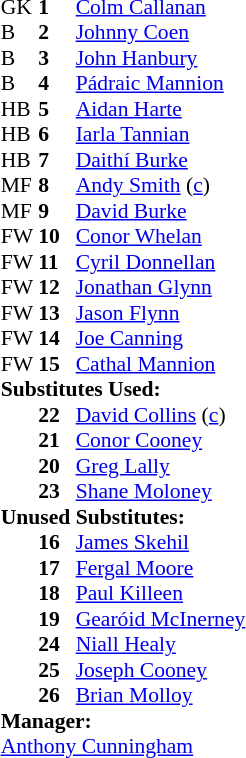<table cellspacing="0" cellpadding="0" style="font-size:90%; margin:0.2em auto;">
<tr>
<th width="25"></th>
<th width="25"></th>
</tr>
<tr>
<td>GK</td>
<td><strong>1</strong></td>
<td><a href='#'>Colm Callanan</a></td>
</tr>
<tr>
<td>B</td>
<td><strong>2</strong></td>
<td><a href='#'>Johnny Coen</a></td>
</tr>
<tr>
<td>B</td>
<td><strong>3</strong></td>
<td><a href='#'>John Hanbury</a></td>
</tr>
<tr>
<td>B</td>
<td><strong>4</strong></td>
<td><a href='#'>Pádraic Mannion</a></td>
</tr>
<tr>
<td>HB</td>
<td><strong>5</strong></td>
<td><a href='#'>Aidan Harte</a></td>
<td></td>
<td></td>
</tr>
<tr>
<td>HB</td>
<td><strong>6</strong></td>
<td><a href='#'>Iarla Tannian</a></td>
</tr>
<tr>
<td>HB</td>
<td><strong>7</strong></td>
<td><a href='#'>Daithí Burke</a></td>
</tr>
<tr>
<td>MF</td>
<td><strong>8</strong></td>
<td><a href='#'>Andy Smith</a> (<a href='#'>c</a>)</td>
<td></td>
<td></td>
</tr>
<tr>
<td>MF</td>
<td><strong>9</strong></td>
<td><a href='#'>David Burke</a></td>
</tr>
<tr>
<td>FW</td>
<td><strong>10</strong></td>
<td><a href='#'>Conor Whelan</a></td>
</tr>
<tr>
<td>FW</td>
<td><strong>11</strong></td>
<td><a href='#'>Cyril Donnellan</a></td>
<td></td>
<td></td>
</tr>
<tr>
<td>FW</td>
<td><strong>12</strong></td>
<td><a href='#'>Jonathan Glynn</a></td>
</tr>
<tr>
<td>FW</td>
<td><strong>13</strong></td>
<td><a href='#'>Jason Flynn</a></td>
<td></td>
<td></td>
</tr>
<tr>
<td>FW</td>
<td><strong>14</strong></td>
<td><a href='#'>Joe Canning</a></td>
</tr>
<tr>
<td>FW</td>
<td><strong>15</strong></td>
<td><a href='#'>Cathal Mannion</a></td>
</tr>
<tr>
<td colspan=3><strong>Substitutes Used:</strong></td>
</tr>
<tr>
<td></td>
<td><strong>22</strong></td>
<td><a href='#'>David Collins</a> (<a href='#'>c</a>)</td>
<td></td>
<td></td>
</tr>
<tr>
<td></td>
<td><strong>21</strong></td>
<td><a href='#'>Conor Cooney</a></td>
<td></td>
<td></td>
</tr>
<tr>
<td></td>
<td><strong>20</strong></td>
<td><a href='#'>Greg Lally</a></td>
<td></td>
<td></td>
</tr>
<tr>
<td></td>
<td><strong>23</strong></td>
<td><a href='#'>Shane Moloney</a></td>
<td></td>
<td></td>
</tr>
<tr>
<td colspan=3><strong>Unused Substitutes:</strong></td>
</tr>
<tr>
<td></td>
<td><strong>16</strong></td>
<td><a href='#'>James Skehil</a></td>
</tr>
<tr>
<td></td>
<td><strong>17</strong></td>
<td><a href='#'>Fergal Moore</a></td>
</tr>
<tr>
<td></td>
<td><strong>18</strong></td>
<td><a href='#'>Paul Killeen</a></td>
</tr>
<tr>
<td></td>
<td><strong>19</strong></td>
<td><a href='#'>Gearóid McInerney</a></td>
</tr>
<tr>
<td></td>
<td><strong>24</strong></td>
<td><a href='#'>Niall Healy</a></td>
</tr>
<tr>
<td></td>
<td><strong>25</strong></td>
<td><a href='#'>Joseph Cooney</a></td>
</tr>
<tr>
<td></td>
<td><strong>26</strong></td>
<td><a href='#'>Brian Molloy</a></td>
</tr>
<tr>
<td colspan=3><strong>Manager:</strong></td>
</tr>
<tr>
<td colspan=3><a href='#'>Anthony Cunningham</a></td>
</tr>
</table>
